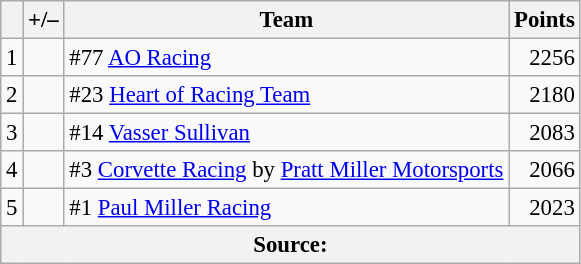<table class="wikitable" style="font-size: 95%;">
<tr>
<th scope="col"></th>
<th scope="col">+/–</th>
<th scope="col">Team</th>
<th scope="col">Points</th>
</tr>
<tr>
<td align=center>1</td>
<td align=left></td>
<td>#77 <a href='#'>AO Racing</a></td>
<td align=right>2256</td>
</tr>
<tr>
<td align=center>2</td>
<td align=left></td>
<td>#23 <a href='#'>Heart of Racing Team</a></td>
<td align=right>2180</td>
</tr>
<tr>
<td align=center>3</td>
<td align=left></td>
<td>#14 <a href='#'>Vasser Sullivan</a></td>
<td align=right>2083</td>
</tr>
<tr>
<td align=center>4</td>
<td align=left></td>
<td>#3 <a href='#'>Corvette Racing</a> by <a href='#'>Pratt Miller Motorsports</a></td>
<td align=right>2066</td>
</tr>
<tr>
<td align=center>5</td>
<td align=left></td>
<td>#1 <a href='#'>Paul Miller Racing</a></td>
<td align=right>2023</td>
</tr>
<tr>
<th colspan=5>Source:</th>
</tr>
</table>
